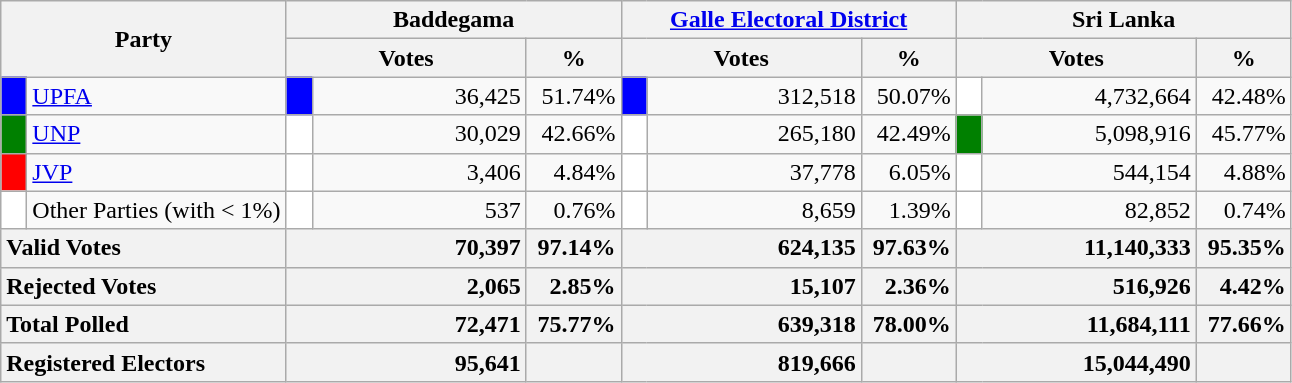<table class="wikitable">
<tr>
<th colspan="2" width="144px"rowspan="2">Party</th>
<th colspan="3" width="216px">Baddegama</th>
<th colspan="3" width="216px"><a href='#'>Galle Electoral District</a></th>
<th colspan="3" width="216px">Sri Lanka</th>
</tr>
<tr>
<th colspan="2" width="144px">Votes</th>
<th>%</th>
<th colspan="2" width="144px">Votes</th>
<th>%</th>
<th colspan="2" width="144px">Votes</th>
<th>%</th>
</tr>
<tr>
<td style="background-color:blue;" width="10px"></td>
<td style="text-align:left;"><a href='#'>UPFA</a></td>
<td style="background-color:blue;" width="10px"></td>
<td style="text-align:right;">36,425</td>
<td style="text-align:right;">51.74%</td>
<td style="background-color:blue;" width="10px"></td>
<td style="text-align:right;">312,518</td>
<td style="text-align:right;">50.07%</td>
<td style="background-color:white;" width="10px"></td>
<td style="text-align:right;">4,732,664</td>
<td style="text-align:right;">42.48%</td>
</tr>
<tr>
<td style="background-color:green;" width="10px"></td>
<td style="text-align:left;"><a href='#'>UNP</a></td>
<td style="background-color:white;" width="10px"></td>
<td style="text-align:right;">30,029</td>
<td style="text-align:right;">42.66%</td>
<td style="background-color:white;" width="10px"></td>
<td style="text-align:right;">265,180</td>
<td style="text-align:right;">42.49%</td>
<td style="background-color:green;" width="10px"></td>
<td style="text-align:right;">5,098,916</td>
<td style="text-align:right;">45.77%</td>
</tr>
<tr>
<td style="background-color:red;" width="10px"></td>
<td style="text-align:left;"><a href='#'>JVP</a></td>
<td style="background-color:white;" width="10px"></td>
<td style="text-align:right;">3,406</td>
<td style="text-align:right;">4.84%</td>
<td style="background-color:white;" width="10px"></td>
<td style="text-align:right;">37,778</td>
<td style="text-align:right;">6.05%</td>
<td style="background-color:white;" width="10px"></td>
<td style="text-align:right;">544,154</td>
<td style="text-align:right;">4.88%</td>
</tr>
<tr>
<td style="background-color:white;" width="10px"></td>
<td style="text-align:left;">Other Parties (with < 1%)</td>
<td style="background-color:white;" width="10px"></td>
<td style="text-align:right;">537</td>
<td style="text-align:right;">0.76%</td>
<td style="background-color:white;" width="10px"></td>
<td style="text-align:right;">8,659</td>
<td style="text-align:right;">1.39%</td>
<td style="background-color:white;" width="10px"></td>
<td style="text-align:right;">82,852</td>
<td style="text-align:right;">0.74%</td>
</tr>
<tr>
<th colspan="2" width="144px"style="text-align:left;">Valid Votes</th>
<th style="text-align:right;"colspan="2" width="144px">70,397</th>
<th style="text-align:right;">97.14%</th>
<th style="text-align:right;"colspan="2" width="144px">624,135</th>
<th style="text-align:right;">97.63%</th>
<th style="text-align:right;"colspan="2" width="144px">11,140,333</th>
<th style="text-align:right;">95.35%</th>
</tr>
<tr>
<th colspan="2" width="144px"style="text-align:left;">Rejected Votes</th>
<th style="text-align:right;"colspan="2" width="144px">2,065</th>
<th style="text-align:right;">2.85%</th>
<th style="text-align:right;"colspan="2" width="144px">15,107</th>
<th style="text-align:right;">2.36%</th>
<th style="text-align:right;"colspan="2" width="144px">516,926</th>
<th style="text-align:right;">4.42%</th>
</tr>
<tr>
<th colspan="2" width="144px"style="text-align:left;">Total Polled</th>
<th style="text-align:right;"colspan="2" width="144px">72,471</th>
<th style="text-align:right;">75.77%</th>
<th style="text-align:right;"colspan="2" width="144px">639,318</th>
<th style="text-align:right;">78.00%</th>
<th style="text-align:right;"colspan="2" width="144px">11,684,111</th>
<th style="text-align:right;">77.66%</th>
</tr>
<tr>
<th colspan="2" width="144px"style="text-align:left;">Registered Electors</th>
<th style="text-align:right;"colspan="2" width="144px">95,641</th>
<th></th>
<th style="text-align:right;"colspan="2" width="144px">819,666</th>
<th></th>
<th style="text-align:right;"colspan="2" width="144px">15,044,490</th>
<th></th>
</tr>
</table>
